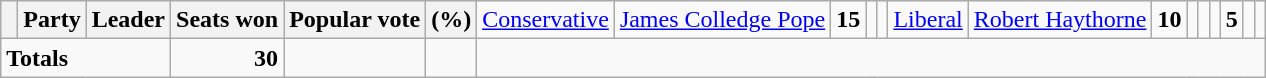<table class="wikitable">
<tr>
<th> </th>
<th>Party</th>
<th>Leader</th>
<th>Seats won</th>
<th>Popular vote</th>
<th>(%)<br></th>
<td><a href='#'>Conservative</a></td>
<td><a href='#'>James Colledge Pope</a></td>
<td align=right><strong>15</strong></td>
<td align=right></td>
<td align=right><br></td>
<td><a href='#'>Liberal</a></td>
<td><a href='#'>Robert Haythorne</a></td>
<td align=right><strong>10</strong></td>
<td align=right></td>
<td align=right><br></td>
<td></td>
<td align=right><strong>5</strong></td>
<td align=right></td>
<td align=right></td>
</tr>
<tr>
<td colspan="3"><strong>Totals</strong></td>
<td align=right><strong>30</strong></td>
<td align=right></td>
<td align=right></td>
</tr>
</table>
